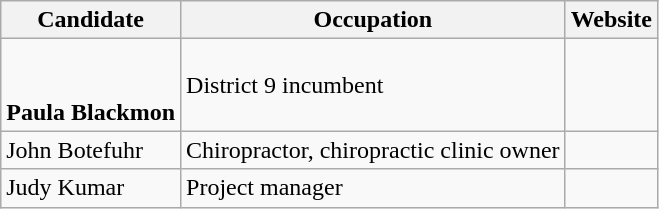<table class="wikitable">
<tr>
<th>Candidate</th>
<th>Occupation</th>
<th>Website</th>
</tr>
<tr>
<td><strong><br><br>Paula Blackmon </strong></td>
<td>District 9 incumbent</td>
<td><br> </td>
</tr>
<tr>
<td>John Botefuhr</td>
<td>Chiropractor, chiropractic clinic owner</td>
<td></td>
</tr>
<tr>
<td>Judy Kumar</td>
<td>Project manager</td>
<td></td>
</tr>
</table>
